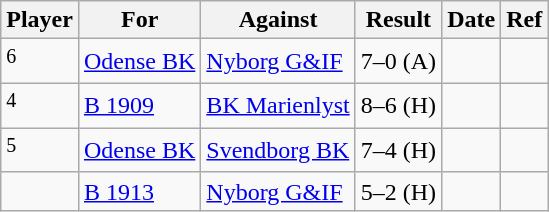<table class="wikitable sortable">
<tr>
<th>Player</th>
<th>For</th>
<th>Against</th>
<th style="text-align:center">Result</th>
<th>Date</th>
<th>Ref</th>
</tr>
<tr>
<td> <sup>6</sup></td>
<td><a href='#'>Odense BK</a></td>
<td><a href='#'>Nyborg G&IF</a></td>
<td style="text-align:center;">7–0 (A)</td>
<td></td>
<td></td>
</tr>
<tr>
<td> <sup>4</sup></td>
<td><a href='#'>B 1909</a></td>
<td><a href='#'>BK Marienlyst</a></td>
<td style="text-align:center;">8–6 (H)</td>
<td></td>
<td></td>
</tr>
<tr>
<td> <sup>5</sup></td>
<td><a href='#'>Odense BK</a></td>
<td><a href='#'>Svendborg BK</a></td>
<td style="text-align:center;">7–4 (H)</td>
<td></td>
<td></td>
</tr>
<tr>
<td> </td>
<td><a href='#'>B 1913</a></td>
<td><a href='#'>Nyborg G&IF</a></td>
<td style="text-align:center;">5–2 (H)</td>
<td></td>
<td></td>
</tr>
</table>
